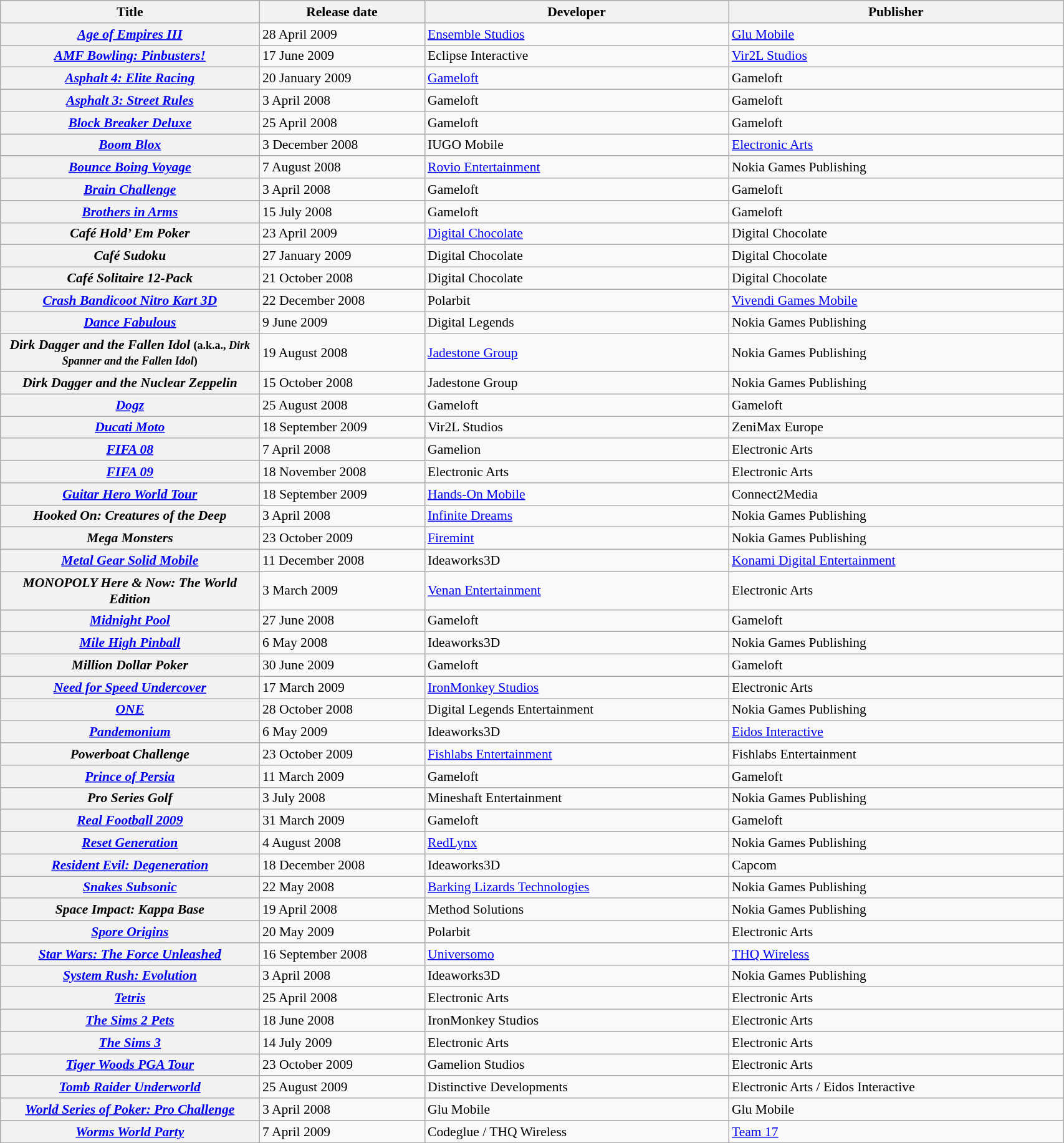<table class="wikitable sortable" style="min-width: 90%; font-size: 90%;">
<tr>
<th style="width:270px;">Title</th>
<th style="width:170px;">Release date</th>
<th>Developer</th>
<th>Publisher</th>
</tr>
<tr>
<th><em><a href='#'>Age of Empires III</a></em></th>
<td>28 April 2009</td>
<td><a href='#'>Ensemble Studios</a></td>
<td><a href='#'>Glu Mobile</a></td>
</tr>
<tr>
<th><em><a href='#'>AMF Bowling: Pinbusters!</a></em></th>
<td>17 June 2009</td>
<td>Eclipse Interactive</td>
<td><a href='#'>Vir2L Studios</a></td>
</tr>
<tr>
<th><em><a href='#'>Asphalt 4: Elite Racing</a></em></th>
<td>20 January 2009</td>
<td><a href='#'>Gameloft</a></td>
<td>Gameloft</td>
</tr>
<tr>
<th><em><a href='#'>Asphalt 3: Street Rules</a></em></th>
<td>3 April 2008</td>
<td>Gameloft</td>
<td>Gameloft</td>
</tr>
<tr>
<th><em><a href='#'>Block Breaker Deluxe</a></em></th>
<td>25 April 2008</td>
<td>Gameloft</td>
<td>Gameloft</td>
</tr>
<tr>
<th><em><a href='#'>Boom Blox</a></em></th>
<td>3 December 2008</td>
<td>IUGO Mobile</td>
<td><a href='#'>Electronic Arts</a></td>
</tr>
<tr>
<th><em><a href='#'>Bounce Boing Voyage</a></em></th>
<td>7 August 2008</td>
<td><a href='#'>Rovio Entertainment</a></td>
<td>Nokia Games Publishing</td>
</tr>
<tr>
<th><em><a href='#'>Brain Challenge</a></em></th>
<td>3 April 2008</td>
<td>Gameloft</td>
<td>Gameloft</td>
</tr>
<tr>
<th><em><a href='#'>Brothers in Arms</a></em></th>
<td>15 July 2008</td>
<td>Gameloft</td>
<td>Gameloft</td>
</tr>
<tr>
<th><em>Café Hold’ Em Poker</em></th>
<td>23 April 2009</td>
<td><a href='#'>Digital Chocolate</a></td>
<td>Digital Chocolate</td>
</tr>
<tr>
<th><em>Café Sudoku</em></th>
<td>27 January 2009</td>
<td>Digital Chocolate</td>
<td>Digital Chocolate</td>
</tr>
<tr>
<th><em>Café Solitaire 12-Pack</em></th>
<td>21 October 2008</td>
<td>Digital Chocolate</td>
<td>Digital Chocolate</td>
</tr>
<tr>
<th><em><a href='#'>Crash Bandicoot Nitro Kart 3D</a></em></th>
<td>22 December 2008</td>
<td>Polarbit</td>
<td><a href='#'>Vivendi Games Mobile</a></td>
</tr>
<tr>
<th><em><a href='#'>Dance Fabulous</a></em></th>
<td>9 June 2009</td>
<td>Digital Legends</td>
<td>Nokia Games Publishing</td>
</tr>
<tr>
<th><em>Dirk Dagger and the Fallen Idol</em> <small>(a.k.a., <em>Dirk Spanner and the Fallen Idol</em>)</small></th>
<td>19 August 2008</td>
<td><a href='#'>Jadestone Group</a></td>
<td>Nokia Games Publishing</td>
</tr>
<tr>
<th><em>Dirk Dagger and the Nuclear Zeppelin</em></th>
<td>15 October 2008</td>
<td>Jadestone Group</td>
<td>Nokia Games Publishing</td>
</tr>
<tr>
<th><em><a href='#'>Dogz</a></em></th>
<td>25 August 2008</td>
<td>Gameloft</td>
<td>Gameloft</td>
</tr>
<tr>
<th><em><a href='#'>Ducati Moto</a></em></th>
<td>18 September 2009</td>
<td>Vir2L Studios</td>
<td>ZeniMax Europe</td>
</tr>
<tr>
<th><em><a href='#'>FIFA 08</a></em></th>
<td>7 April 2008</td>
<td>Gamelion</td>
<td>Electronic Arts</td>
</tr>
<tr>
<th><em><a href='#'>FIFA 09</a></em></th>
<td>18 November 2008</td>
<td>Electronic Arts</td>
<td>Electronic Arts</td>
</tr>
<tr>
<th><em><a href='#'>Guitar Hero World Tour</a></em></th>
<td>18 September 2009</td>
<td><a href='#'>Hands-On Mobile</a></td>
<td>Connect2Media</td>
</tr>
<tr>
<th><em>Hooked On: Creatures of the Deep</em></th>
<td>3 April 2008</td>
<td><a href='#'>Infinite Dreams</a></td>
<td>Nokia Games Publishing</td>
</tr>
<tr>
<th><em>Mega Monsters</em></th>
<td>23 October 2009</td>
<td><a href='#'>Firemint</a></td>
<td>Nokia Games Publishing</td>
</tr>
<tr>
<th><em><a href='#'>Metal Gear Solid Mobile</a></em></th>
<td>11 December 2008</td>
<td>Ideaworks3D</td>
<td><a href='#'>Konami Digital Entertainment</a></td>
</tr>
<tr>
<th><em>MONOPOLY Here & Now: The World Edition</em></th>
<td>3 March 2009</td>
<td><a href='#'>Venan Entertainment</a></td>
<td>Electronic Arts</td>
</tr>
<tr>
<th><em><a href='#'>Midnight Pool</a></em></th>
<td>27 June 2008</td>
<td>Gameloft</td>
<td>Gameloft</td>
</tr>
<tr>
<th><em><a href='#'>Mile High Pinball</a></em></th>
<td>6 May 2008</td>
<td>Ideaworks3D</td>
<td>Nokia Games Publishing</td>
</tr>
<tr>
<th><em>Million Dollar Poker</em></th>
<td>30 June 2009</td>
<td>Gameloft</td>
<td>Gameloft</td>
</tr>
<tr>
<th><em><a href='#'>Need for Speed Undercover</a></em></th>
<td>17 March 2009</td>
<td><a href='#'>IronMonkey Studios</a></td>
<td>Electronic Arts</td>
</tr>
<tr>
<th><em><a href='#'>ONE</a></em></th>
<td>28 October 2008</td>
<td>Digital Legends Entertainment</td>
<td>Nokia Games Publishing</td>
</tr>
<tr>
<th><em><a href='#'>Pandemonium</a></em></th>
<td>6 May 2009</td>
<td>Ideaworks3D</td>
<td><a href='#'>Eidos Interactive</a></td>
</tr>
<tr>
<th><em>Powerboat Challenge</em></th>
<td>23 October 2009</td>
<td><a href='#'>Fishlabs Entertainment</a></td>
<td>Fishlabs Entertainment</td>
</tr>
<tr>
<th><em><a href='#'>Prince of Persia</a></em></th>
<td>11 March 2009</td>
<td>Gameloft</td>
<td>Gameloft</td>
</tr>
<tr>
<th><em>Pro Series Golf</em></th>
<td>3 July 2008</td>
<td>Mineshaft Entertainment</td>
<td>Nokia Games Publishing</td>
</tr>
<tr>
<th><em><a href='#'>Real Football 2009</a></em></th>
<td>31 March 2009</td>
<td>Gameloft</td>
<td>Gameloft</td>
</tr>
<tr>
<th><em><a href='#'>Reset Generation</a></em></th>
<td>4 August 2008</td>
<td><a href='#'>RedLynx</a></td>
<td>Nokia Games Publishing</td>
</tr>
<tr>
<th><em><a href='#'>Resident Evil: Degeneration</a></em></th>
<td>18 December 2008</td>
<td>Ideaworks3D</td>
<td>Capcom</td>
</tr>
<tr>
<th><em><a href='#'>Snakes Subsonic</a></em></th>
<td>22 May 2008</td>
<td><a href='#'>Barking Lizards Technologies</a></td>
<td>Nokia Games Publishing</td>
</tr>
<tr>
<th><em>Space Impact: Kappa Base</em></th>
<td>19 April 2008</td>
<td>Method Solutions</td>
<td>Nokia Games Publishing</td>
</tr>
<tr>
<th><em><a href='#'>Spore Origins</a></em></th>
<td>20 May 2009</td>
<td>Polarbit</td>
<td>Electronic Arts</td>
</tr>
<tr>
<th><em><a href='#'>Star Wars: The Force Unleashed</a></em></th>
<td>16 September 2008</td>
<td><a href='#'>Universomo</a></td>
<td><a href='#'>THQ Wireless</a></td>
</tr>
<tr>
<th><em><a href='#'>System Rush: Evolution</a></em></th>
<td>3 April 2008</td>
<td>Ideaworks3D</td>
<td>Nokia Games Publishing</td>
</tr>
<tr>
<th><em><a href='#'>Tetris</a></em></th>
<td>25 April 2008</td>
<td>Electronic Arts</td>
<td>Electronic Arts</td>
</tr>
<tr>
<th><em><a href='#'>The Sims 2 Pets</a></em></th>
<td>18 June 2008</td>
<td>IronMonkey Studios</td>
<td>Electronic Arts</td>
</tr>
<tr>
<th><em><a href='#'>The Sims 3</a></em></th>
<td>14 July 2009</td>
<td>Electronic Arts</td>
<td>Electronic Arts</td>
</tr>
<tr>
<th><em><a href='#'>Tiger Woods PGA Tour</a></em></th>
<td>23 October 2009</td>
<td>Gamelion Studios</td>
<td>Electronic Arts</td>
</tr>
<tr>
<th><em><a href='#'>Tomb Raider Underworld</a></em></th>
<td>25 August 2009</td>
<td>Distinctive Developments</td>
<td>Electronic Arts / Eidos Interactive</td>
</tr>
<tr>
<th><em><a href='#'>World Series of Poker: Pro Challenge</a></em></th>
<td>3 April 2008</td>
<td>Glu Mobile</td>
<td>Glu Mobile</td>
</tr>
<tr>
<th><em><a href='#'>Worms World Party</a></em></th>
<td>7 April 2009</td>
<td>Codeglue / THQ Wireless</td>
<td><a href='#'>Team 17</a></td>
</tr>
</table>
